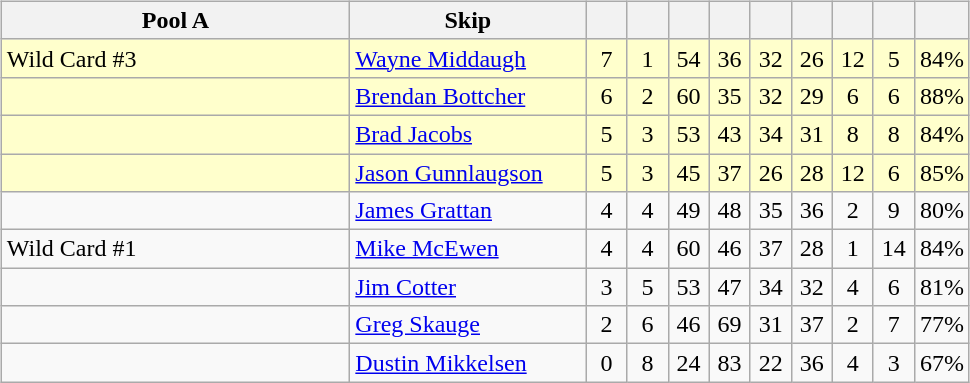<table>
<tr>
<td valign=top width=10%><br><table class=wikitable style="text-align: center;">
<tr>
<th width=225>Pool A</th>
<th width=150>Skip</th>
<th width=20></th>
<th width=20></th>
<th width=20></th>
<th width=20></th>
<th width=20></th>
<th width=20></th>
<th width=20></th>
<th width=20></th>
<th width=20></th>
</tr>
<tr bgcolor=#ffffcc>
<td style="text-align: left;"> Wild Card #3</td>
<td style="text-align: left;"><a href='#'>Wayne Middaugh</a></td>
<td>7</td>
<td>1</td>
<td>54</td>
<td>36</td>
<td>32</td>
<td>26</td>
<td>12</td>
<td>5</td>
<td>84%</td>
</tr>
<tr bgcolor=#ffffcc>
<td style="text-align: left;"></td>
<td style="text-align: left;"><a href='#'>Brendan Bottcher</a></td>
<td>6</td>
<td>2</td>
<td>60</td>
<td>35</td>
<td>32</td>
<td>29</td>
<td>6</td>
<td>6</td>
<td>88%</td>
</tr>
<tr bgcolor=#ffffcc>
<td style="text-align: left;"></td>
<td style="text-align: left;"><a href='#'>Brad Jacobs</a></td>
<td>5</td>
<td>3</td>
<td>53</td>
<td>43</td>
<td>34</td>
<td>31</td>
<td>8</td>
<td>8</td>
<td>84%</td>
</tr>
<tr bgcolor=#ffffcc>
<td style="text-align: left;"></td>
<td style="text-align: left;"><a href='#'>Jason Gunnlaugson</a></td>
<td>5</td>
<td>3</td>
<td>45</td>
<td>37</td>
<td>26</td>
<td>28</td>
<td>12</td>
<td>6</td>
<td>85%</td>
</tr>
<tr>
<td style="text-align: left;"></td>
<td style="text-align: left;"><a href='#'>James Grattan</a></td>
<td>4</td>
<td>4</td>
<td>49</td>
<td>48</td>
<td>35</td>
<td>36</td>
<td>2</td>
<td>9</td>
<td>80%</td>
</tr>
<tr>
<td style="text-align: left;"> Wild Card #1</td>
<td style="text-align: left;"><a href='#'>Mike McEwen</a></td>
<td>4</td>
<td>4</td>
<td>60</td>
<td>46</td>
<td>37</td>
<td>28</td>
<td>1</td>
<td>14</td>
<td>84%</td>
</tr>
<tr>
<td style="text-align: left;"></td>
<td style="text-align: left;"><a href='#'>Jim Cotter</a></td>
<td>3</td>
<td>5</td>
<td>53</td>
<td>47</td>
<td>34</td>
<td>32</td>
<td>4</td>
<td>6</td>
<td>81%</td>
</tr>
<tr>
<td style="text-align: left;"></td>
<td style="text-align: left;"><a href='#'>Greg Skauge</a></td>
<td>2</td>
<td>6</td>
<td>46</td>
<td>69</td>
<td>31</td>
<td>37</td>
<td>2</td>
<td>7</td>
<td>77%</td>
</tr>
<tr>
<td style="text-align: left;"></td>
<td style="text-align: left;"><a href='#'>Dustin Mikkelsen</a></td>
<td>0</td>
<td>8</td>
<td>24</td>
<td>83</td>
<td>22</td>
<td>36</td>
<td>4</td>
<td>3</td>
<td>67%</td>
</tr>
</table>
</td>
</tr>
</table>
